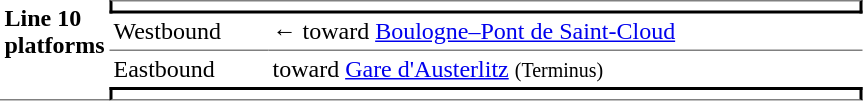<table border=0 cellspacing=0 cellpadding=3>
<tr>
<td style="border-bottom:solid 1px gray;" width=50 rowspan=10 valign=top><strong>Line 10 platforms</strong></td>
<td style="border-top:solid 1px gray;border-right:solid 2px black;border-left:solid 2px black;border-bottom:solid 2px black;text-align:center;" colspan=2></td>
</tr>
<tr>
<td style="border-bottom:solid 1px gray;" width=100>Westbound</td>
<td style="border-bottom:solid 1px gray;" width=390>←   toward <a href='#'>Boulogne–Pont de Saint-Cloud</a> </td>
</tr>
<tr>
<td>Eastbound</td>
<td>   toward <a href='#'>Gare d'Austerlitz</a> <small>(Terminus)</small> </td>
</tr>
<tr>
<td style="border-top:solid 2px black;border-right:solid 2px black;border-left:solid 2px black;border-bottom:solid 1px gray;text-align:center;" colspan=2></td>
</tr>
</table>
